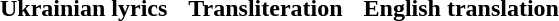<table cellpadding=6>
<tr>
<th>Ukrainian lyrics</th>
<th>Transliteration</th>
<th>English translation</th>
</tr>
<tr style="vertical-align:top; white-space:nowrap;">
<td><br></td>
<td><br></td>
<td><br></td>
</tr>
</table>
